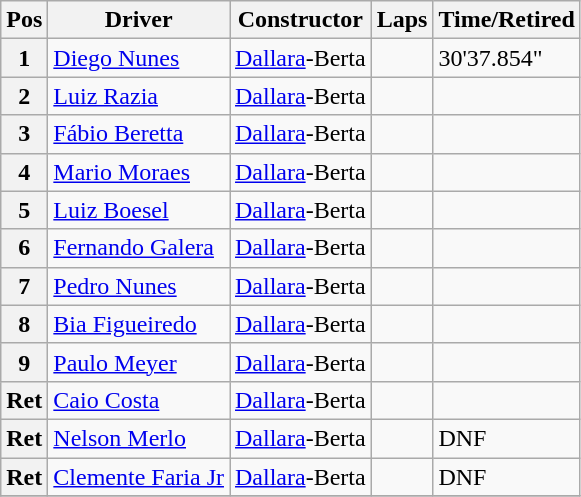<table class="wikitable">
<tr>
<th>Pos</th>
<th>Driver</th>
<th>Constructor</th>
<th>Laps</th>
<th>Time/Retired</th>
</tr>
<tr>
<th>1</th>
<td> <a href='#'>Diego Nunes</a></td>
<td><a href='#'>Dallara</a>-Berta</td>
<td></td>
<td>30'37.854"</td>
</tr>
<tr>
<th>2</th>
<td> <a href='#'>Luiz Razia</a></td>
<td><a href='#'>Dallara</a>-Berta</td>
<td></td>
<td></td>
</tr>
<tr>
<th>3</th>
<td> <a href='#'>Fábio Beretta</a></td>
<td><a href='#'>Dallara</a>-Berta</td>
<td></td>
<td></td>
</tr>
<tr>
<th>4</th>
<td> <a href='#'>Mario Moraes</a></td>
<td><a href='#'>Dallara</a>-Berta</td>
<td></td>
<td></td>
</tr>
<tr>
<th>5</th>
<td> <a href='#'>Luiz Boesel</a></td>
<td><a href='#'>Dallara</a>-Berta</td>
<td></td>
<td></td>
</tr>
<tr>
<th>6</th>
<td> <a href='#'>Fernando Galera</a></td>
<td><a href='#'>Dallara</a>-Berta</td>
<td></td>
<td></td>
</tr>
<tr>
<th>7</th>
<td> <a href='#'>Pedro Nunes</a></td>
<td><a href='#'>Dallara</a>-Berta</td>
<td></td>
<td></td>
</tr>
<tr>
<th>8</th>
<td> <a href='#'>Bia Figueiredo</a></td>
<td><a href='#'>Dallara</a>-Berta</td>
<td></td>
<td></td>
</tr>
<tr>
<th>9</th>
<td> <a href='#'>Paulo Meyer</a></td>
<td><a href='#'>Dallara</a>-Berta</td>
<td></td>
<td></td>
</tr>
<tr>
<th>Ret</th>
<td> <a href='#'>Caio Costa</a></td>
<td><a href='#'>Dallara</a>-Berta</td>
<td></td>
<td></td>
</tr>
<tr>
<th>Ret</th>
<td> <a href='#'>Nelson Merlo</a></td>
<td><a href='#'>Dallara</a>-Berta</td>
<td></td>
<td>DNF</td>
</tr>
<tr>
<th>Ret</th>
<td> <a href='#'>Clemente Faria Jr</a></td>
<td><a href='#'>Dallara</a>-Berta</td>
<td></td>
<td>DNF</td>
</tr>
<tr>
</tr>
</table>
